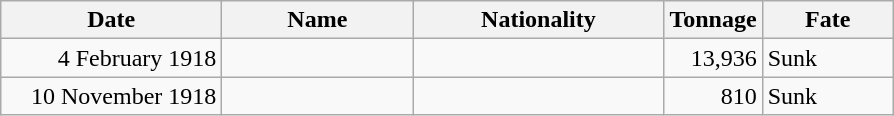<table class="wikitable sortable">
<tr>
<th width="140px">Date</th>
<th width="120px">Name</th>
<th width="160px">Nationality</th>
<th width="25px">Tonnage</th>
<th width="80px">Fate</th>
</tr>
<tr>
<td align="right">4 February 1918</td>
<td align="left"></td>
<td align="left"></td>
<td align="right">13,936</td>
<td align="left">Sunk</td>
</tr>
<tr>
<td align="right">10 November 1918</td>
<td align="left"></td>
<td align="left"></td>
<td align="right">810</td>
<td align="left">Sunk</td>
</tr>
</table>
